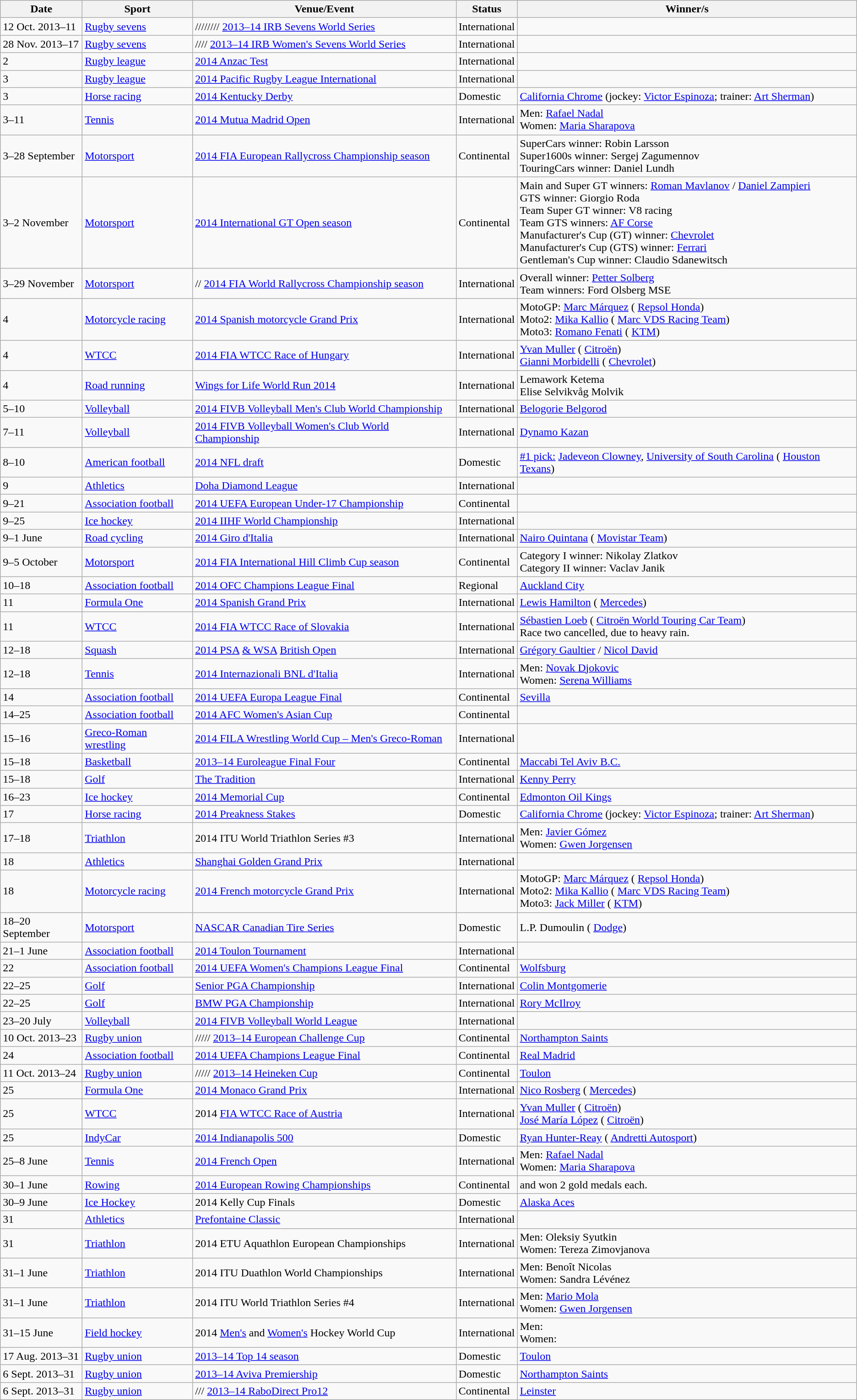<table class="wikitable sortable">
<tr>
<th>Date</th>
<th>Sport</th>
<th>Venue/Event</th>
<th>Status</th>
<th>Winner/s</th>
</tr>
<tr>
<td>12 Oct. 2013–11</td>
<td><a href='#'>Rugby sevens</a></td>
<td>//////// <a href='#'>2013–14 IRB Sevens World Series</a></td>
<td>International</td>
<td></td>
</tr>
<tr>
<td>28 Nov. 2013–17</td>
<td><a href='#'>Rugby sevens</a></td>
<td>//// <a href='#'>2013–14 IRB Women's Sevens World Series</a></td>
<td>International</td>
<td></td>
</tr>
<tr>
<td>2</td>
<td><a href='#'>Rugby league</a></td>
<td> <a href='#'>2014 Anzac Test</a></td>
<td>International</td>
<td></td>
</tr>
<tr>
<td>3</td>
<td><a href='#'>Rugby league</a></td>
<td> <a href='#'>2014 Pacific Rugby League International</a></td>
<td>International</td>
<td></td>
</tr>
<tr>
<td>3</td>
<td><a href='#'>Horse racing</a></td>
<td> <a href='#'>2014 Kentucky Derby</a></td>
<td>Domestic</td>
<td> <a href='#'>California Chrome</a> (jockey:  <a href='#'>Victor Espinoza</a>; trainer:  <a href='#'>Art Sherman</a>)</td>
</tr>
<tr>
<td>3–11</td>
<td><a href='#'>Tennis</a></td>
<td> <a href='#'>2014 Mutua Madrid Open</a></td>
<td>International</td>
<td>Men:  <a href='#'>Rafael Nadal</a><br> Women:  <a href='#'>Maria Sharapova</a></td>
</tr>
<tr>
<td>3–28 September</td>
<td><a href='#'>Motorsport</a></td>
<td> <a href='#'>2014 FIA European Rallycross Championship season</a></td>
<td>Continental</td>
<td>SuperCars winner:  Robin Larsson<br>Super1600s winner:  Sergej Zagumennov<br>TouringCars winner:  Daniel Lundh</td>
</tr>
<tr>
<td>3–2 November</td>
<td><a href='#'>Motorsport</a></td>
<td> <a href='#'>2014 International GT Open season</a></td>
<td>Continental</td>
<td>Main and Super GT winners:  <a href='#'>Roman Mavlanov</a> /  <a href='#'>Daniel Zampieri</a><br>GTS winner:  Giorgio Roda<br>Team Super GT winner: V8 racing<br>Team GTS winners:  <a href='#'>AF Corse</a><br>Manufacturer's Cup (GT) winner:  <a href='#'>Chevrolet</a><br>Manufacturer's Cup (GTS) winner:  <a href='#'>Ferrari</a><br>Gentleman's Cup winner:  Claudio Sdanewitsch</td>
</tr>
<tr>
<td>3–29 November</td>
<td><a href='#'>Motorsport</a></td>
<td>// <a href='#'>2014 FIA World Rallycross Championship season</a></td>
<td>International</td>
<td>Overall winner:  <a href='#'>Petter Solberg</a><br>Team winners:  Ford Olsberg MSE</td>
</tr>
<tr>
<td>4</td>
<td><a href='#'>Motorcycle racing</a></td>
<td> <a href='#'>2014 Spanish motorcycle Grand Prix</a></td>
<td>International</td>
<td>MotoGP:  <a href='#'>Marc Márquez</a> ( <a href='#'>Repsol Honda</a>)<br>Moto2:  <a href='#'>Mika Kallio</a> ( <a href='#'>Marc VDS Racing Team</a>)<br>Moto3:  <a href='#'>Romano Fenati</a> ( <a href='#'>KTM</a>)</td>
</tr>
<tr>
<td>4</td>
<td><a href='#'>WTCC</a></td>
<td> <a href='#'>2014 FIA WTCC Race of Hungary</a></td>
<td>International</td>
<td> <a href='#'>Yvan Muller</a> ( <a href='#'>Citroën</a>)<br> <a href='#'>Gianni Morbidelli</a> ( <a href='#'>Chevrolet</a>)</td>
</tr>
<tr>
<td>4</td>
<td><a href='#'>Road running</a></td>
<td><a href='#'>Wings for Life World Run 2014</a></td>
<td>International</td>
<td> Lemawork Ketema<br> Elise Selvikvåg Molvik</td>
</tr>
<tr>
<td>5–10</td>
<td><a href='#'>Volleyball</a></td>
<td> <a href='#'>2014 FIVB Volleyball Men's Club World Championship</a></td>
<td>International</td>
<td> <a href='#'>Belogorie Belgorod</a></td>
</tr>
<tr>
<td>7–11</td>
<td><a href='#'>Volleyball</a></td>
<td> <a href='#'>2014 FIVB Volleyball Women's Club World Championship</a></td>
<td>International</td>
<td> <a href='#'>Dynamo Kazan</a></td>
</tr>
<tr>
<td>8–10</td>
<td><a href='#'>American football</a></td>
<td> <a href='#'>2014 NFL draft</a></td>
<td>Domestic</td>
<td><a href='#'>#1 pick:</a>  <a href='#'>Jadeveon Clowney</a>,  <a href='#'>University of South Carolina</a> ( <a href='#'>Houston Texans</a>)</td>
</tr>
<tr>
<td>9</td>
<td><a href='#'>Athletics</a></td>
<td> <a href='#'>Doha Diamond League</a></td>
<td>International</td>
<td></td>
</tr>
<tr>
<td>9–21</td>
<td><a href='#'>Association football</a></td>
<td> <a href='#'>2014 UEFA European Under-17 Championship</a></td>
<td>Continental</td>
<td></td>
</tr>
<tr>
<td>9–25</td>
<td><a href='#'>Ice hockey</a></td>
<td> <a href='#'>2014 IIHF World Championship</a></td>
<td>International</td>
<td></td>
</tr>
<tr>
<td>9–1 June</td>
<td><a href='#'>Road cycling</a></td>
<td> <a href='#'>2014 Giro d'Italia</a></td>
<td>International</td>
<td> <a href='#'>Nairo Quintana</a> ( <a href='#'>Movistar Team</a>)</td>
</tr>
<tr>
<td>9–5 October</td>
<td><a href='#'>Motorsport</a></td>
<td> <a href='#'>2014 FIA International Hill Climb Cup season</a></td>
<td>Continental</td>
<td>Category I winner:  Nikolay Zlatkov<br>Category II winner:  Vaclav Janik</td>
</tr>
<tr>
<td>10–18</td>
<td><a href='#'>Association football</a></td>
<td><a href='#'>2014 OFC Champions League Final</a></td>
<td>Regional</td>
<td> <a href='#'>Auckland City</a></td>
</tr>
<tr>
<td>11</td>
<td><a href='#'>Formula One</a></td>
<td> <a href='#'>2014 Spanish Grand Prix</a></td>
<td>International</td>
<td> <a href='#'>Lewis Hamilton</a> ( <a href='#'>Mercedes</a>)</td>
</tr>
<tr>
<td>11</td>
<td><a href='#'>WTCC</a></td>
<td> <a href='#'>2014 FIA WTCC Race of Slovakia</a></td>
<td>International</td>
<td> <a href='#'>Sébastien Loeb</a> ( <a href='#'>Citroën World Touring Car Team</a>)<br>Race two cancelled, due to heavy rain.</td>
</tr>
<tr>
<td>12–18</td>
<td><a href='#'>Squash</a></td>
<td> <a href='#'>2014 PSA</a> <a href='#'>& WSA</a> <a href='#'>British Open</a></td>
<td>International</td>
<td> <a href='#'>Grégory Gaultier</a> /  <a href='#'>Nicol David</a></td>
</tr>
<tr>
<td>12–18</td>
<td><a href='#'>Tennis</a></td>
<td> <a href='#'>2014 Internazionali BNL d'Italia</a></td>
<td>International</td>
<td>Men:  <a href='#'>Novak Djokovic</a><br> Women:  <a href='#'>Serena Williams</a></td>
</tr>
<tr>
<td>14</td>
<td><a href='#'>Association football</a></td>
<td> <a href='#'>2014 UEFA Europa League Final</a></td>
<td>Continental</td>
<td> <a href='#'>Sevilla</a></td>
</tr>
<tr>
<td>14–25</td>
<td><a href='#'>Association football</a></td>
<td> <a href='#'>2014 AFC Women's Asian Cup</a></td>
<td>Continental</td>
<td></td>
</tr>
<tr>
<td>15–16</td>
<td><a href='#'>Greco-Roman wrestling</a></td>
<td> <a href='#'>2014 FILA Wrestling World Cup – Men's Greco-Roman</a></td>
<td>International</td>
<td></td>
</tr>
<tr>
<td>15–18</td>
<td><a href='#'>Basketball</a></td>
<td> <a href='#'>2013–14 Euroleague Final Four</a></td>
<td>Continental</td>
<td> <a href='#'>Maccabi Tel Aviv B.C.</a></td>
</tr>
<tr>
<td>15–18</td>
<td><a href='#'>Golf</a></td>
<td> <a href='#'>The Tradition</a></td>
<td>International</td>
<td> <a href='#'>Kenny Perry</a></td>
</tr>
<tr>
<td>16–23</td>
<td><a href='#'>Ice hockey</a></td>
<td> <a href='#'>2014 Memorial Cup</a></td>
<td>Continental</td>
<td> <a href='#'>Edmonton Oil Kings</a></td>
</tr>
<tr>
<td>17</td>
<td><a href='#'>Horse racing</a></td>
<td> <a href='#'>2014 Preakness Stakes</a></td>
<td>Domestic</td>
<td> <a href='#'>California Chrome</a> (jockey:  <a href='#'>Victor Espinoza</a>; trainer:  <a href='#'>Art Sherman</a>)</td>
</tr>
<tr>
<td>17–18</td>
<td><a href='#'>Triathlon</a></td>
<td> 2014 ITU World Triathlon Series #3</td>
<td>International</td>
<td>Men:  <a href='#'>Javier Gómez</a><br>Women:  <a href='#'>Gwen Jorgensen</a></td>
</tr>
<tr>
<td>18</td>
<td><a href='#'>Athletics</a></td>
<td> <a href='#'>Shanghai Golden Grand Prix</a></td>
<td>International</td>
<td></td>
</tr>
<tr>
<td>18</td>
<td><a href='#'>Motorcycle racing</a></td>
<td> <a href='#'>2014 French motorcycle Grand Prix</a></td>
<td>International</td>
<td>MotoGP:  <a href='#'>Marc Márquez</a> ( <a href='#'>Repsol Honda</a>)<br>Moto2:  <a href='#'>Mika Kallio</a> ( <a href='#'>Marc VDS Racing Team</a>)<br>Moto3:  <a href='#'>Jack Miller</a> ( <a href='#'>KTM</a>)</td>
</tr>
<tr>
<td>18–20 September</td>
<td><a href='#'>Motorsport</a></td>
<td> <a href='#'>NASCAR Canadian Tire Series</a></td>
<td>Domestic</td>
<td> L.P. Dumoulin ( <a href='#'>Dodge</a>)</td>
</tr>
<tr>
<td>21–1 June</td>
<td><a href='#'>Association football</a></td>
<td> <a href='#'>2014 Toulon Tournament</a></td>
<td>International</td>
<td></td>
</tr>
<tr>
<td>22</td>
<td><a href='#'>Association football</a></td>
<td> <a href='#'>2014 UEFA Women's Champions League Final</a></td>
<td>Continental</td>
<td> <a href='#'>Wolfsburg</a></td>
</tr>
<tr>
<td>22–25</td>
<td><a href='#'>Golf</a></td>
<td> <a href='#'>Senior PGA Championship</a></td>
<td>International</td>
<td> <a href='#'>Colin Montgomerie</a></td>
</tr>
<tr>
<td>22–25</td>
<td><a href='#'>Golf</a></td>
<td> <a href='#'>BMW PGA Championship</a></td>
<td>International</td>
<td> <a href='#'>Rory McIlroy</a></td>
</tr>
<tr>
<td>23–20 July</td>
<td><a href='#'>Volleyball</a></td>
<td> <a href='#'>2014 FIVB Volleyball World League</a></td>
<td>International</td>
<td></td>
</tr>
<tr>
<td>10 Oct. 2013–23</td>
<td><a href='#'>Rugby union</a></td>
<td>///// <a href='#'>2013–14 European Challenge Cup</a></td>
<td>Continental</td>
<td> <a href='#'>Northampton Saints</a></td>
</tr>
<tr>
<td>24</td>
<td><a href='#'>Association football</a></td>
<td> <a href='#'>2014 UEFA Champions League Final</a></td>
<td>Continental</td>
<td> <a href='#'>Real Madrid</a></td>
</tr>
<tr>
<td>11 Oct. 2013–24</td>
<td><a href='#'>Rugby union</a></td>
<td>///// <a href='#'>2013–14 Heineken Cup</a></td>
<td>Continental</td>
<td> <a href='#'>Toulon</a></td>
</tr>
<tr>
<td>25</td>
<td><a href='#'>Formula One</a></td>
<td> <a href='#'>2014 Monaco Grand Prix</a></td>
<td>International</td>
<td> <a href='#'>Nico Rosberg</a> ( <a href='#'>Mercedes</a>)</td>
</tr>
<tr>
<td>25</td>
<td><a href='#'>WTCC</a></td>
<td> 2014 <a href='#'>FIA WTCC Race of Austria</a></td>
<td>International</td>
<td> <a href='#'>Yvan Muller</a> ( <a href='#'>Citroën</a>)<br> <a href='#'>José María López</a> ( <a href='#'>Citroën</a>)</td>
</tr>
<tr>
<td>25</td>
<td><a href='#'>IndyCar</a></td>
<td> <a href='#'>2014 Indianapolis 500</a></td>
<td>Domestic</td>
<td> <a href='#'>Ryan Hunter-Reay</a> ( <a href='#'>Andretti Autosport</a>)</td>
</tr>
<tr>
<td>25–8 June</td>
<td><a href='#'>Tennis</a></td>
<td> <a href='#'>2014 French Open</a></td>
<td>International</td>
<td>Men:  <a href='#'>Rafael Nadal</a><br> Women:  <a href='#'>Maria Sharapova</a></td>
</tr>
<tr>
<td>30–1 June</td>
<td><a href='#'>Rowing</a></td>
<td> <a href='#'>2014 European Rowing Championships</a></td>
<td>Continental</td>
<td> and  won 2 gold medals each.</td>
</tr>
<tr>
<td>30–9 June</td>
<td><a href='#'>Ice Hockey</a></td>
<td> 2014 Kelly Cup Finals</td>
<td>Domestic</td>
<td> <a href='#'>Alaska Aces</a></td>
</tr>
<tr>
<td>31</td>
<td><a href='#'>Athletics</a></td>
<td> <a href='#'>Prefontaine Classic</a></td>
<td>International</td>
<td></td>
</tr>
<tr>
<td>31</td>
<td><a href='#'>Triathlon</a></td>
<td> 2014 ETU Aquathlon European Championships</td>
<td>International</td>
<td>Men:  Oleksiy Syutkin<br>Women:  Tereza Zimovjanova</td>
</tr>
<tr>
<td>31–1 June</td>
<td><a href='#'>Triathlon</a></td>
<td> 2014 ITU Duathlon World Championships</td>
<td>International</td>
<td>Men:  Benoît Nicolas<br>Women:  Sandra Lévénez</td>
</tr>
<tr>
<td>31–1 June</td>
<td><a href='#'>Triathlon</a></td>
<td> 2014 ITU World Triathlon Series #4</td>
<td>International</td>
<td>Men:  <a href='#'>Mario Mola</a><br>Women:  <a href='#'>Gwen Jorgensen</a></td>
</tr>
<tr>
<td>31–15 June</td>
<td><a href='#'>Field hockey</a></td>
<td> 2014 <a href='#'>Men's</a> and <a href='#'>Women's</a> Hockey World Cup</td>
<td>International</td>
<td>Men: <br>Women: </td>
</tr>
<tr>
<td>17 Aug. 2013–31</td>
<td><a href='#'>Rugby union</a></td>
<td> <a href='#'>2013–14 Top 14 season</a></td>
<td>Domestic</td>
<td> <a href='#'>Toulon</a></td>
</tr>
<tr>
<td>6 Sept. 2013–31</td>
<td><a href='#'>Rugby union</a></td>
<td> <a href='#'>2013–14 Aviva Premiership</a></td>
<td>Domestic</td>
<td> <a href='#'>Northampton Saints</a></td>
</tr>
<tr>
<td>6 Sept. 2013–31</td>
<td><a href='#'>Rugby union</a></td>
<td>/// <a href='#'>2013–14 RaboDirect Pro12</a></td>
<td>Continental</td>
<td> <a href='#'>Leinster</a></td>
</tr>
</table>
